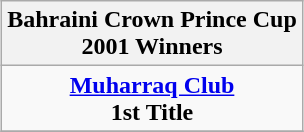<table class="wikitable" style="text-align: center; margin: 0 auto;">
<tr>
<th>Bahraini Crown Prince Cup <br>2001 Winners</th>
</tr>
<tr>
<td><strong><a href='#'>Muharraq Club</a></strong><br><strong>1st Title</strong></td>
</tr>
<tr>
</tr>
</table>
